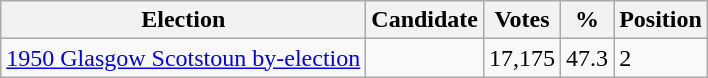<table class="wikitable sortable">
<tr>
<th>Election</th>
<th>Candidate</th>
<th>Votes</th>
<th>%</th>
<th>Position</th>
</tr>
<tr>
<td><a href='#'>1950 Glasgow Scotstoun by-election</a></td>
<td></td>
<td>17,175</td>
<td>47.3</td>
<td>2</td>
</tr>
</table>
